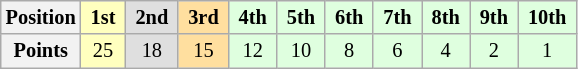<table class="wikitable" style="font-size:85%; text-align:center">
<tr>
<th>Position</th>
<td style="background:#ffffbf;"> <strong>1st</strong> </td>
<td style="background:#dfdfdf;"> <strong>2nd</strong> </td>
<td style="background:#ffdf9f;"> <strong>3rd</strong> </td>
<td style="background:#dfffdf;"> <strong>4th</strong> </td>
<td style="background:#dfffdf;"> <strong>5th</strong> </td>
<td style="background:#dfffdf;"> <strong>6th</strong> </td>
<td style="background:#dfffdf;"> <strong>7th</strong> </td>
<td style="background:#dfffdf;"> <strong>8th</strong> </td>
<td style="background:#dfffdf;"> <strong>9th</strong> </td>
<td style="background:#dfffdf;"> <strong>10th</strong> </td>
</tr>
<tr>
<th>Points</th>
<td style="background:#ffffbf;">25</td>
<td style="background:#dfdfdf;">18</td>
<td style="background:#ffdf9f;">15</td>
<td style="background:#dfffdf;">12</td>
<td style="background:#dfffdf;">10</td>
<td style="background:#dfffdf;">8</td>
<td style="background:#dfffdf;">6</td>
<td style="background:#dfffdf;">4</td>
<td style="background:#dfffdf;">2</td>
<td style="background:#dfffdf;">1</td>
</tr>
</table>
